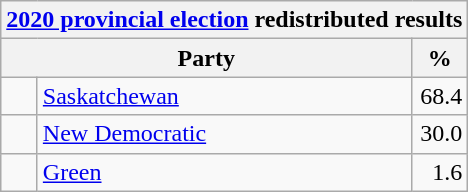<table class="wikitable">
<tr>
<th colspan="4"><a href='#'>2020 provincial election</a> redistributed results</th>
</tr>
<tr>
<th bgcolor="#DDDDFF" width="130px" colspan="2">Party</th>
<th bgcolor="#DDDDFF" width="30px">%</th>
</tr>
<tr>
<td> </td>
<td><a href='#'>Saskatchewan</a></td>
<td align=right>68.4</td>
</tr>
<tr>
<td> </td>
<td><a href='#'>New Democratic</a></td>
<td align=right>30.0</td>
</tr>
<tr>
<td> </td>
<td><a href='#'>Green</a></td>
<td align=right>1.6</td>
</tr>
</table>
